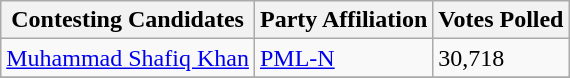<table class="wikitable sortable">
<tr>
<th>Contesting Candidates</th>
<th>Party Affiliation</th>
<th>Votes Polled</th>
</tr>
<tr>
<td><a href='#'>Muhammad Shafiq Khan</a></td>
<td><a href='#'>PML-N</a></td>
<td>30,718</td>
</tr>
<tr>
</tr>
</table>
